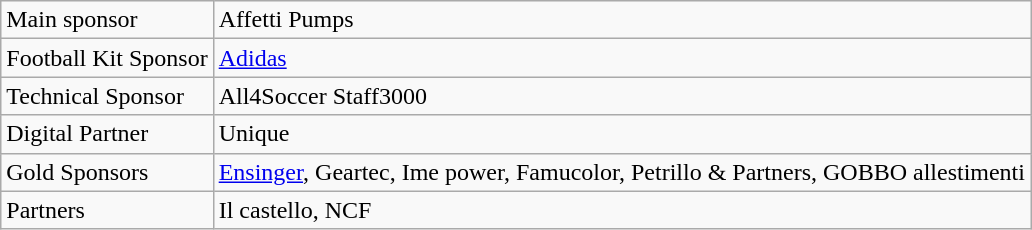<table class="wikitable">
<tr>
<td>Main sponsor</td>
<td>Affetti Pumps</td>
</tr>
<tr>
<td>Football Kit Sponsor</td>
<td><a href='#'>Adidas</a></td>
</tr>
<tr>
<td>Technical Sponsor</td>
<td>All4Soccer Staff3000</td>
</tr>
<tr>
<td>Digital Partner</td>
<td>Unique</td>
</tr>
<tr>
<td>Gold Sponsors</td>
<td><a href='#'>Ensinger</a>, Geartec, Ime power, Famucolor, Petrillo & Partners, GOBBO allestimenti</td>
</tr>
<tr>
<td>Partners</td>
<td>Il castello, NCF</td>
</tr>
</table>
